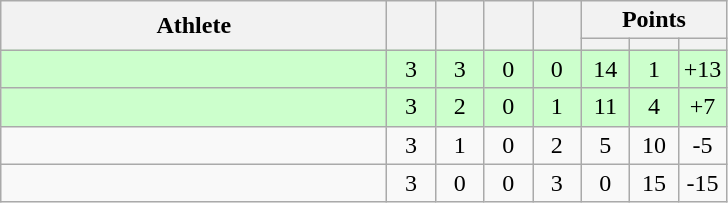<table class="wikitable" style="text-align: center; font-size:100% ">
<tr>
<th rowspan=2 width=250>Athlete</th>
<th rowspan=2 width=25></th>
<th rowspan=2 width=25></th>
<th rowspan=2 width=25></th>
<th rowspan=2 width=25></th>
<th colspan=3>Points</th>
</tr>
<tr>
<th width=25></th>
<th width=25></th>
<th width=25></th>
</tr>
<tr bgcolor="ccffcc">
<td align=left></td>
<td>3</td>
<td>3</td>
<td>0</td>
<td>0</td>
<td>14</td>
<td>1</td>
<td>+13</td>
</tr>
<tr bgcolor="ccffcc">
<td align=left></td>
<td>3</td>
<td>2</td>
<td>0</td>
<td>1</td>
<td>11</td>
<td>4</td>
<td>+7</td>
</tr>
<tr>
<td align=left></td>
<td>3</td>
<td>1</td>
<td>0</td>
<td>2</td>
<td>5</td>
<td>10</td>
<td>-5</td>
</tr>
<tr>
<td align=left></td>
<td>3</td>
<td>0</td>
<td>0</td>
<td>3</td>
<td>0</td>
<td>15</td>
<td>-15</td>
</tr>
</table>
